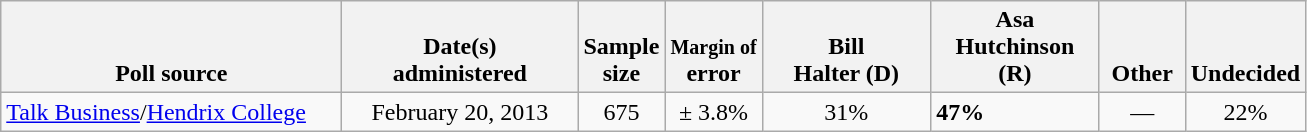<table class="wikitable">
<tr valign= bottom>
<th style="width:220px;">Poll source</th>
<th style="width:150px;">Date(s)<br>administered</th>
<th class=small>Sample<br>size</th>
<th><small>Margin of</small><br>error</th>
<th style="width:105px;">Bill<br>Halter (D)</th>
<th style="width:105px;">Asa<br>Hutchinson (R)</th>
<th style="width:50px;">Other</th>
<th style="width:50px;">Undecided</th>
</tr>
<tr>
<td><a href='#'>Talk Business</a>/<a href='#'>Hendrix College</a></td>
<td align=center>February 20, 2013</td>
<td align=center>675</td>
<td align=center>± 3.8%</td>
<td align=center>31%</td>
<td><strong>47%</strong></td>
<td align=center>—</td>
<td align=center>22%</td>
</tr>
</table>
